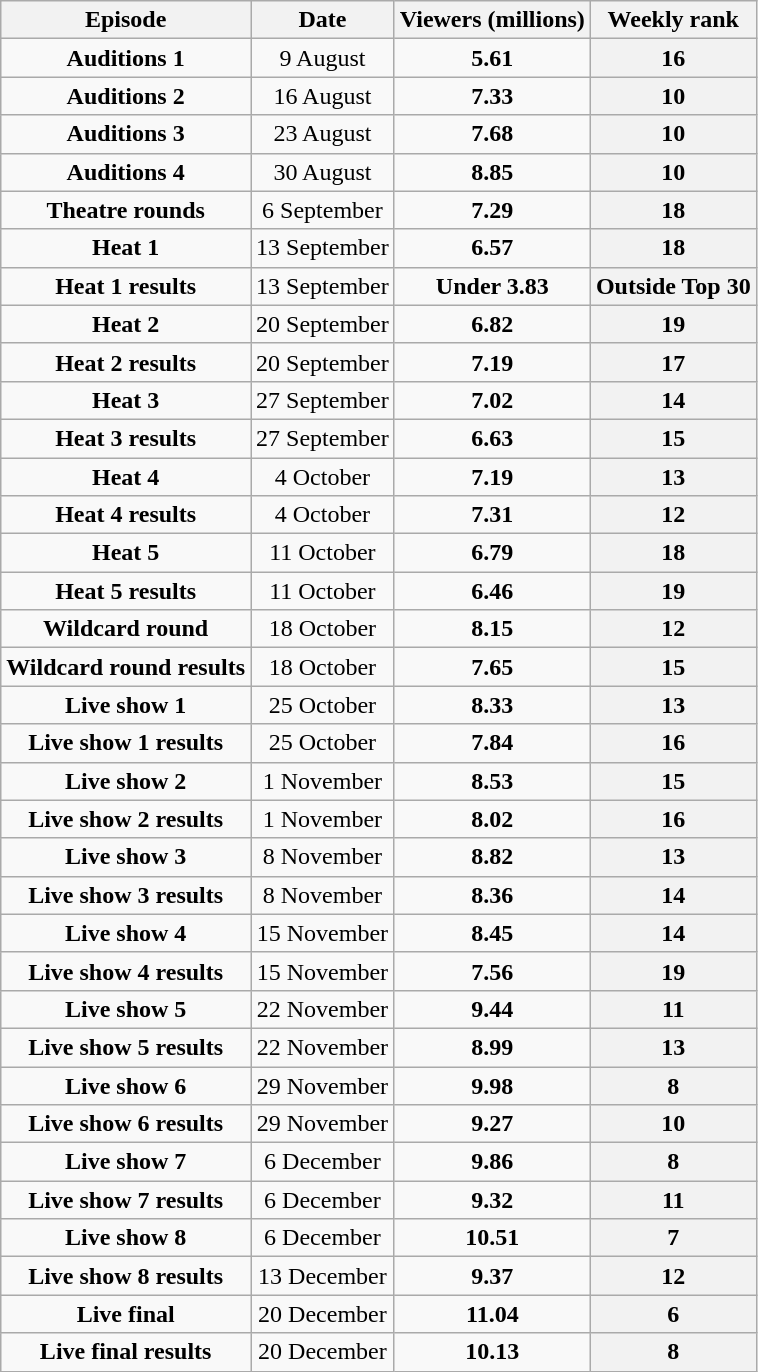<table class="wikitable sortable">
<tr>
<th>Episode</th>
<th>Date</th>
<th>Viewers (millions)</th>
<th>Weekly rank</th>
</tr>
<tr>
<td style="text-align:center"><strong>Auditions 1</strong></td>
<td style="text-align:center">9 August</td>
<td style="text-align:center"><strong>5.61</strong></td>
<th style="text-align:center">16</th>
</tr>
<tr>
<td style="text-align:center"><strong>Auditions 2</strong></td>
<td style="text-align:center">16 August</td>
<td style="text-align:center"><strong>7.33</strong></td>
<th style="text-align:center">10</th>
</tr>
<tr>
<td style="text-align:center"><strong>Auditions 3</strong></td>
<td style="text-align:center">23 August</td>
<td style="text-align:center"><strong>7.68</strong></td>
<th style="text-align:center">10</th>
</tr>
<tr>
<td style="text-align:center"><strong>Auditions 4</strong></td>
<td style="text-align:center">30 August</td>
<td style="text-align:center"><strong>8.85</strong></td>
<th style="text-align:center">10</th>
</tr>
<tr>
<td style="text-align:center"><strong>Theatre rounds</strong></td>
<td style="text-align:center">6 September</td>
<td style="text-align:center"><strong>7.29</strong></td>
<th style="text-align:center">18</th>
</tr>
<tr>
<td style="text-align:center"><strong>Heat 1</strong></td>
<td style="text-align:center">13 September</td>
<td style="text-align:center"><strong>6.57</strong></td>
<th style="text-align:center">18</th>
</tr>
<tr>
<td style="text-align:center"><strong>Heat 1 results</strong></td>
<td style="text-align:center">13 September</td>
<td style="text-align:center"><strong>Under 3.83</strong></td>
<th style="text-align:center">Outside Top 30</th>
</tr>
<tr>
<td style="text-align:center"><strong>Heat 2</strong></td>
<td style="text-align:center">20 September</td>
<td style="text-align:center"><strong>6.82</strong></td>
<th style="text-align:center">19</th>
</tr>
<tr>
<td style="text-align:center"><strong>Heat 2 results</strong></td>
<td style="text-align:center">20 September</td>
<td style="text-align:center"><strong>7.19</strong></td>
<th style="text-align:center">17</th>
</tr>
<tr>
<td style="text-align:center"><strong>Heat 3</strong></td>
<td style="text-align:center">27 September</td>
<td style="text-align:center"><strong>7.02</strong></td>
<th style="text-align:center">14</th>
</tr>
<tr>
<td style="text-align:center"><strong>Heat 3 results</strong></td>
<td style="text-align:center">27 September</td>
<td style="text-align:center"><strong>6.63</strong></td>
<th style="text-align:center">15</th>
</tr>
<tr>
<td style="text-align:center"><strong>Heat 4</strong></td>
<td style="text-align:center">4 October</td>
<td style="text-align:center"><strong>7.19</strong></td>
<th style="text-align:center">13</th>
</tr>
<tr>
<td style="text-align:center"><strong>Heat 4 results</strong></td>
<td style="text-align:center">4 October</td>
<td style="text-align:center"><strong>7.31</strong></td>
<th style="text-align:center">12</th>
</tr>
<tr>
<td style="text-align:center"><strong>Heat 5</strong></td>
<td style="text-align:center">11 October</td>
<td style="text-align:center"><strong>6.79</strong></td>
<th style="text-align:center">18</th>
</tr>
<tr>
<td style="text-align:center"><strong>Heat 5 results</strong></td>
<td style="text-align:center">11 October</td>
<td style="text-align:center"><strong>6.46</strong></td>
<th style="text-align:center">19</th>
</tr>
<tr>
<td style="text-align:center"><strong>Wildcard round</strong></td>
<td style="text-align:center">18 October</td>
<td style="text-align:center"><strong>8.15</strong></td>
<th style="text-align:center">12</th>
</tr>
<tr>
<td style="text-align:center"><strong>Wildcard round results</strong></td>
<td style="text-align:center">18 October</td>
<td style="text-align:center"><strong>7.65</strong></td>
<th style="text-align:center">15</th>
</tr>
<tr>
<td style="text-align:center"><strong>Live show 1</strong></td>
<td style="text-align:center">25 October</td>
<td style="text-align:center"><strong>8.33</strong></td>
<th style="text-align:center">13</th>
</tr>
<tr>
<td style="text-align:center"><strong>Live show 1 results</strong></td>
<td style="text-align:center">25 October</td>
<td style="text-align:center"><strong>7.84</strong></td>
<th style="text-align:center">16</th>
</tr>
<tr>
<td style="text-align:center"><strong>Live show 2</strong></td>
<td style="text-align:center">1 November</td>
<td style="text-align:center"><strong>8.53</strong></td>
<th style="text-align:center">15</th>
</tr>
<tr>
<td style="text-align:center"><strong>Live show 2 results</strong></td>
<td style="text-align:center">1 November</td>
<td style="text-align:center"><strong>8.02</strong></td>
<th style="text-align:center">16</th>
</tr>
<tr>
<td style="text-align:center"><strong>Live show 3</strong></td>
<td style="text-align:center">8 November</td>
<td style="text-align:center"><strong>8.82</strong></td>
<th style="text-align:center">13</th>
</tr>
<tr>
<td style="text-align:center"><strong>Live show 3 results</strong></td>
<td style="text-align:center">8 November</td>
<td style="text-align:center"><strong>8.36</strong></td>
<th style="text-align:center">14</th>
</tr>
<tr>
<td style="text-align:center"><strong>Live show 4</strong></td>
<td style="text-align:center">15 November</td>
<td style="text-align:center"><strong>8.45</strong></td>
<th style="text-align:center">14</th>
</tr>
<tr>
<td style="text-align:center"><strong>Live show 4 results</strong></td>
<td style="text-align:center">15 November</td>
<td style="text-align:center"><strong>7.56</strong></td>
<th style="text-align:center">19</th>
</tr>
<tr>
<td style="text-align:center"><strong>Live show 5</strong></td>
<td style="text-align:center">22 November</td>
<td style="text-align:center"><strong>9.44</strong></td>
<th style="text-align:center">11</th>
</tr>
<tr>
<td style="text-align:center"><strong>Live show 5 results</strong></td>
<td style="text-align:center">22 November</td>
<td style="text-align:center"><strong>8.99</strong></td>
<th style="text-align:center">13</th>
</tr>
<tr>
<td style="text-align:center"><strong>Live show 6</strong></td>
<td style="text-align:center">29 November</td>
<td style="text-align:center"><strong>9.98</strong></td>
<th style="text-align:center">8</th>
</tr>
<tr>
<td style="text-align:center"><strong>Live show 6 results</strong></td>
<td style="text-align:center">29 November</td>
<td style="text-align:center"><strong>9.27</strong></td>
<th style="text-align:center">10</th>
</tr>
<tr>
<td style="text-align:center"><strong>Live show 7</strong></td>
<td style="text-align:center">6 December</td>
<td style="text-align:center"><strong>9.86</strong></td>
<th style="text-align:center">8</th>
</tr>
<tr>
<td style="text-align:center"><strong>Live show 7 results</strong></td>
<td style="text-align:center">6 December</td>
<td style="text-align:center"><strong>9.32</strong></td>
<th style="text-align:center">11</th>
</tr>
<tr>
<td style="text-align:center"><strong>Live show 8</strong></td>
<td style="text-align:center">6 December</td>
<td style="text-align:center"><strong>10.51</strong></td>
<th style="text-align:center">7</th>
</tr>
<tr>
<td style="text-align:center"><strong>Live show 8 results</strong></td>
<td style="text-align:center">13 December</td>
<td style="text-align:center"><strong>9.37</strong></td>
<th style="text-align:center">12</th>
</tr>
<tr>
<td style="text-align:center"><strong>Live final</strong></td>
<td style="text-align:center">20 December</td>
<td style="text-align:center"><strong>11.04</strong></td>
<th style="text-align:center">6</th>
</tr>
<tr>
<td style="text-align:center"><strong>Live final results</strong></td>
<td style="text-align:center">20 December</td>
<td style="text-align:center"><strong>10.13</strong></td>
<th style="text-align:center">8</th>
</tr>
</table>
